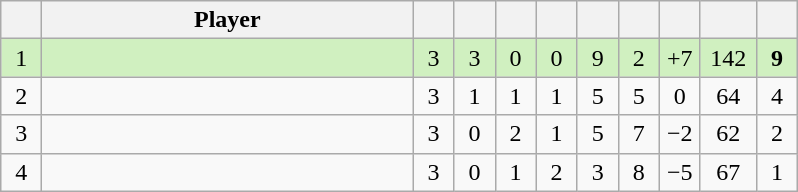<table class="wikitable" style="text-align:center; margin: 1em auto 1em auto, align:left">
<tr>
<th width=20></th>
<th width=240>Player</th>
<th width=20></th>
<th width=20></th>
<th width=20></th>
<th width=20></th>
<th width=20></th>
<th width=20></th>
<th width=20></th>
<th width=30></th>
<th width=20></th>
</tr>
<tr style="background:#D0F0C0;">
<td>1</td>
<td align=left></td>
<td>3</td>
<td>3</td>
<td>0</td>
<td>0</td>
<td>9</td>
<td>2</td>
<td>+7</td>
<td>142</td>
<td><strong>9</strong></td>
</tr>
<tr style=>
<td>2</td>
<td align=left></td>
<td>3</td>
<td>1</td>
<td>1</td>
<td>1</td>
<td>5</td>
<td>5</td>
<td>0</td>
<td>64</td>
<td>4</td>
</tr>
<tr style=>
<td>3</td>
<td align=left></td>
<td>3</td>
<td>0</td>
<td>2</td>
<td>1</td>
<td>5</td>
<td>7</td>
<td>−2</td>
<td>62</td>
<td>2</td>
</tr>
<tr style=>
<td>4</td>
<td align=left></td>
<td>3</td>
<td>0</td>
<td>1</td>
<td>2</td>
<td>3</td>
<td>8</td>
<td>−5</td>
<td>67</td>
<td>1</td>
</tr>
</table>
